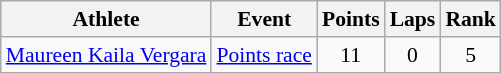<table class=wikitable style="font-size:90%">
<tr>
<th>Athlete</th>
<th>Event</th>
<th>Points</th>
<th>Laps</th>
<th>Rank</th>
</tr>
<tr align=center>
<td align=left><a href='#'>Maureen Kaila Vergara</a></td>
<td align=left><a href='#'>Points race</a></td>
<td>11</td>
<td>0</td>
<td>5</td>
</tr>
</table>
